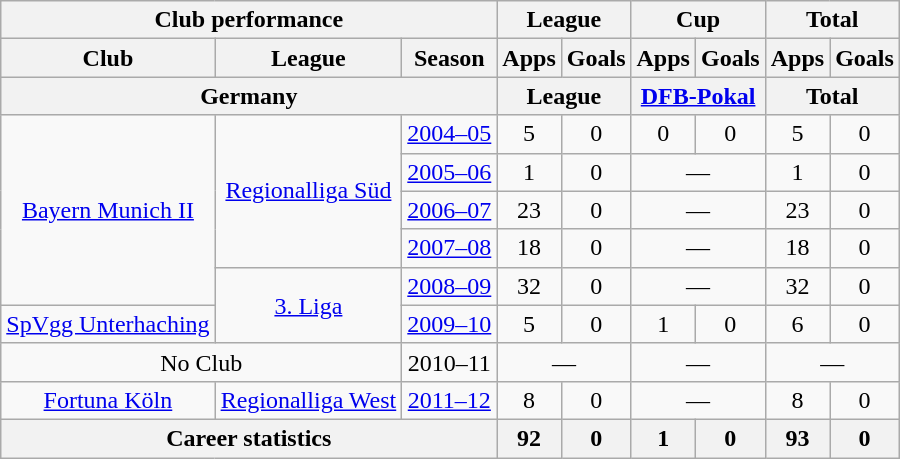<table class="wikitable" style="text-align: center">
<tr>
<th colspan="3">Club performance</th>
<th colspan="2">League</th>
<th colspan="2">Cup</th>
<th colspan="2">Total</th>
</tr>
<tr>
<th>Club</th>
<th>League</th>
<th>Season</th>
<th>Apps</th>
<th>Goals</th>
<th>Apps</th>
<th>Goals</th>
<th>Apps</th>
<th>Goals</th>
</tr>
<tr>
<th colspan="3">Germany</th>
<th colspan="2">League</th>
<th colspan="2"><a href='#'>DFB-Pokal</a></th>
<th colspan="2">Total</th>
</tr>
<tr>
<td rowspan="5"><a href='#'>Bayern Munich II</a></td>
<td rowspan="4"><a href='#'>Regionalliga Süd</a></td>
<td><a href='#'>2004–05</a></td>
<td>5</td>
<td>0</td>
<td>0</td>
<td>0</td>
<td>5</td>
<td>0</td>
</tr>
<tr>
<td><a href='#'>2005–06</a></td>
<td>1</td>
<td>0</td>
<td colspan="2">—</td>
<td>1</td>
<td>0</td>
</tr>
<tr>
<td><a href='#'>2006–07</a></td>
<td>23</td>
<td>0</td>
<td colspan="2">—</td>
<td>23</td>
<td>0</td>
</tr>
<tr>
<td><a href='#'>2007–08</a></td>
<td>18</td>
<td>0</td>
<td colspan="2">—</td>
<td>18</td>
<td>0</td>
</tr>
<tr>
<td rowspan="2"><a href='#'>3. Liga</a></td>
<td><a href='#'>2008–09</a></td>
<td>32</td>
<td>0</td>
<td colspan="2">—</td>
<td>32</td>
<td>0</td>
</tr>
<tr>
<td><a href='#'>SpVgg Unterhaching</a></td>
<td><a href='#'>2009–10</a></td>
<td>5</td>
<td>0</td>
<td>1</td>
<td>0</td>
<td>6</td>
<td>0</td>
</tr>
<tr>
<td colspan="2">No Club</td>
<td>2010–11</td>
<td colspan="2">—</td>
<td colspan="2">—</td>
<td colspan="2">—</td>
</tr>
<tr>
<td><a href='#'>Fortuna Köln</a></td>
<td><a href='#'>Regionalliga West</a></td>
<td><a href='#'>2011–12</a></td>
<td>8</td>
<td>0</td>
<td colspan="2">—</td>
<td>8</td>
<td>0</td>
</tr>
<tr>
<th colspan="3">Career statistics</th>
<th>92</th>
<th>0</th>
<th>1</th>
<th>0</th>
<th>93</th>
<th>0</th>
</tr>
</table>
